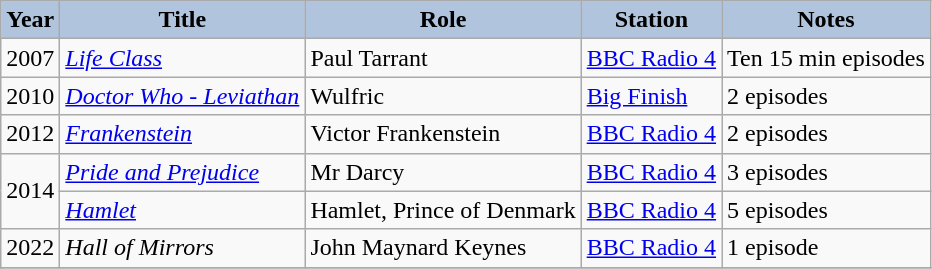<table class="wikitable">
<tr>
<th style="background:#B0C4DE;">Year</th>
<th style="background:#B0C4DE;">Title</th>
<th style="background:#B0C4DE;">Role</th>
<th style="background:#B0C4DE;">Station</th>
<th style="background:#B0C4DE;">Notes</th>
</tr>
<tr>
<td rowspan="1">2007</td>
<td><em><a href='#'>Life Class</a></em></td>
<td>Paul Tarrant</td>
<td><a href='#'>BBC Radio 4</a></td>
<td>Ten 15 min episodes</td>
</tr>
<tr>
<td rowspan="1">2010</td>
<td><em><a href='#'>Doctor Who - Leviathan</a></em></td>
<td>Wulfric</td>
<td><a href='#'>Big Finish</a></td>
<td>2 episodes</td>
</tr>
<tr>
<td rowspan="1">2012</td>
<td><em><a href='#'>Frankenstein</a></em></td>
<td>Victor Frankenstein</td>
<td><a href='#'>BBC Radio 4</a></td>
<td>2 episodes</td>
</tr>
<tr>
<td rowspan="2">2014</td>
<td><em><a href='#'>Pride and Prejudice</a></em></td>
<td>Mr Darcy</td>
<td><a href='#'>BBC Radio 4</a></td>
<td>3 episodes</td>
</tr>
<tr>
<td><em><a href='#'>Hamlet</a></em></td>
<td>Hamlet, Prince of Denmark</td>
<td><a href='#'>BBC Radio 4</a></td>
<td>5 episodes</td>
</tr>
<tr>
<td>2022</td>
<td><em>Hall of Mirrors</em></td>
<td>John Maynard Keynes</td>
<td><a href='#'>BBC Radio 4</a></td>
<td>1 episode</td>
</tr>
<tr>
</tr>
</table>
